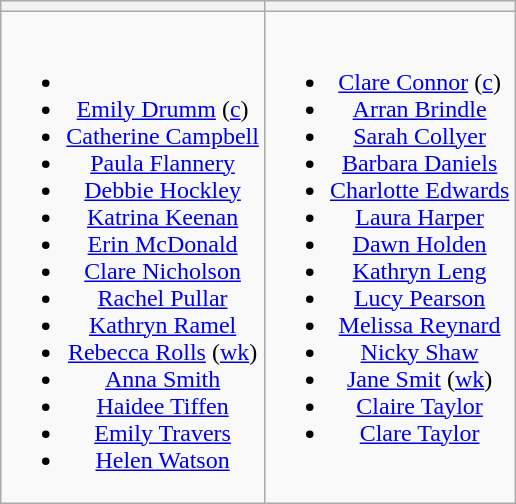<table class="wikitable" style="text-align:center">
<tr>
<th></th>
<th></th>
</tr>
<tr style="vertical-align:top">
<td><br><ul><li></li><li><a href='#'>Emily Drumm</a> (<a href='#'>c</a>)</li><li><a href='#'>Catherine Campbell</a></li><li><a href='#'>Paula Flannery</a></li><li><a href='#'>Debbie Hockley</a></li><li><a href='#'>Katrina Keenan</a></li><li><a href='#'>Erin McDonald</a></li><li><a href='#'>Clare Nicholson</a></li><li><a href='#'>Rachel Pullar</a></li><li><a href='#'>Kathryn Ramel</a></li><li><a href='#'>Rebecca Rolls</a> (<a href='#'>wk</a>)</li><li><a href='#'>Anna Smith</a></li><li><a href='#'>Haidee Tiffen</a></li><li><a href='#'>Emily Travers</a></li><li><a href='#'>Helen Watson</a></li></ul></td>
<td><br><ul><li><a href='#'>Clare Connor</a> (<a href='#'>c</a>)</li><li><a href='#'>Arran Brindle</a></li><li><a href='#'>Sarah Collyer</a></li><li><a href='#'>Barbara Daniels</a></li><li><a href='#'>Charlotte Edwards</a></li><li><a href='#'>Laura Harper</a></li><li><a href='#'>Dawn Holden</a></li><li><a href='#'>Kathryn Leng</a></li><li><a href='#'>Lucy Pearson</a></li><li><a href='#'>Melissa Reynard</a></li><li><a href='#'>Nicky Shaw</a></li><li><a href='#'>Jane Smit</a> (<a href='#'>wk</a>)</li><li><a href='#'>Claire Taylor</a></li><li><a href='#'>Clare Taylor</a></li></ul></td>
</tr>
</table>
